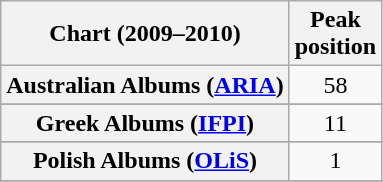<table class="wikitable sortable plainrowheaders" style="text-align:center">
<tr>
<th scope="col">Chart (2009–2010)</th>
<th scope="col">Peak<br> position</th>
</tr>
<tr>
<th scope="row">Australian Albums (<a href='#'>ARIA</a>)</th>
<td>58</td>
</tr>
<tr>
</tr>
<tr>
</tr>
<tr>
</tr>
<tr>
</tr>
<tr>
</tr>
<tr>
</tr>
<tr>
</tr>
<tr>
</tr>
<tr>
<th scope="row">Greek Albums (<a href='#'>IFPI</a>)</th>
<td>11</td>
</tr>
<tr>
</tr>
<tr>
</tr>
<tr>
</tr>
<tr>
</tr>
<tr>
<th scope="row">Polish Albums (<a href='#'>OLiS</a>)</th>
<td>1</td>
</tr>
<tr>
</tr>
<tr>
</tr>
<tr>
</tr>
<tr>
</tr>
<tr>
</tr>
<tr>
</tr>
<tr>
</tr>
<tr>
</tr>
</table>
